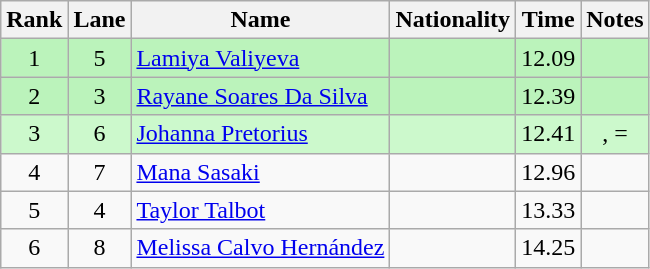<table class="wikitable sortable" style="text-align:center">
<tr>
<th>Rank</th>
<th>Lane</th>
<th>Name</th>
<th>Nationality</th>
<th>Time</th>
<th>Notes</th>
</tr>
<tr bgcolor=bbf3bb>
<td>1</td>
<td>5</td>
<td align="left"><a href='#'>Lamiya Valiyeva</a></td>
<td align="left"></td>
<td>12.09</td>
<td></td>
</tr>
<tr bgcolor=bbf3bb>
<td>2</td>
<td>3</td>
<td align="left"><a href='#'>Rayane Soares Da Silva</a></td>
<td align="left"></td>
<td>12.39</td>
<td></td>
</tr>
<tr bgcolor=ccf9cc>
<td>3</td>
<td>6</td>
<td align="left"><a href='#'>Johanna Pretorius</a></td>
<td align="left"></td>
<td>12.41</td>
<td>, =</td>
</tr>
<tr>
<td>4</td>
<td>7</td>
<td align="left"><a href='#'>Mana Sasaki</a></td>
<td align="left"></td>
<td>12.96</td>
<td></td>
</tr>
<tr>
<td>5</td>
<td>4</td>
<td align="left"><a href='#'>Taylor Talbot</a></td>
<td align="left"></td>
<td>13.33</td>
<td></td>
</tr>
<tr>
<td>6</td>
<td>8</td>
<td align="left"><a href='#'>Melissa Calvo Hernández</a></td>
<td align="left"></td>
<td>14.25</td>
<td></td>
</tr>
</table>
